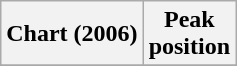<table class="wikitable sortable plainrowheaders" style="text-align:center;">
<tr>
<th scope="col">Chart (2006)</th>
<th scope="col">Peak<br>position</th>
</tr>
<tr>
</tr>
</table>
